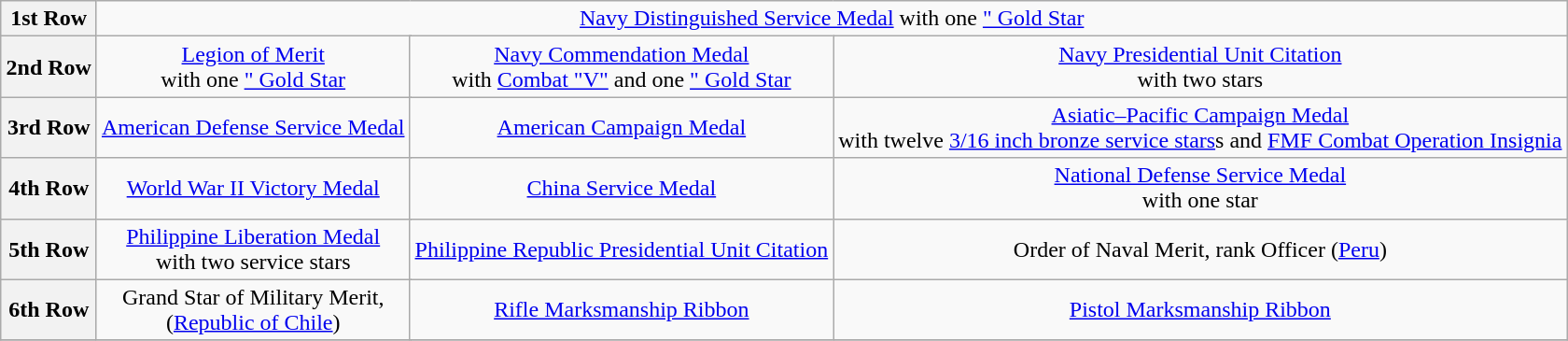<table class="wikitable" style="margin:1em auto; text-align:center;">
<tr>
<th>1st Row</th>
<td colspan="14"><a href='#'>Navy Distinguished Service Medal</a> with one <a href='#'>" Gold Star</a></td>
</tr>
<tr>
<th>2nd Row</th>
<td colspan="4"><a href='#'>Legion of Merit</a> <br>with one <a href='#'>" Gold Star</a></td>
<td colspan="4"><a href='#'>Navy Commendation Medal</a> <br>with <a href='#'>Combat "V"</a> and one <a href='#'>" Gold Star</a></td>
<td colspan="4"><a href='#'>Navy Presidential Unit Citation</a> <br>with two stars</td>
</tr>
<tr>
<th>3rd Row</th>
<td colspan="4"><a href='#'>American Defense Service Medal</a></td>
<td colspan="4"><a href='#'>American Campaign Medal</a></td>
<td colspan="4"><a href='#'>Asiatic–Pacific Campaign Medal</a> <br>with twelve <a href='#'>3/16 inch bronze service stars</a>s and <a href='#'>FMF Combat Operation Insignia</a></td>
</tr>
<tr>
<th>4th Row</th>
<td colspan="4"><a href='#'>World War II Victory Medal</a></td>
<td colspan="4"><a href='#'>China Service Medal</a></td>
<td colspan="4"><a href='#'>National Defense Service Medal</a> <br>with one star</td>
</tr>
<tr>
<th>5th Row</th>
<td colspan="4"><a href='#'>Philippine Liberation Medal</a> <br>with two service stars</td>
<td colspan="4"><a href='#'>Philippine Republic Presidential Unit Citation</a></td>
<td colspan="4">Order of Naval Merit, rank Officer (<a href='#'>Peru</a>)</td>
</tr>
<tr>
<th>6th Row</th>
<td colspan="4">Grand Star of Military Merit,<br> (<a href='#'>Republic of Chile</a>)</td>
<td colspan="4"><a href='#'>Rifle Marksmanship Ribbon</a></td>
<td colspan="4"><a href='#'>Pistol Marksmanship Ribbon</a></td>
</tr>
<tr>
</tr>
</table>
